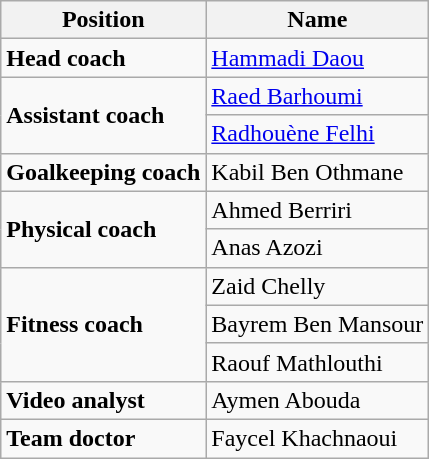<table class="wikitable" style="text-align:center;">
<tr>
<th>Position</th>
<th>Name</th>
</tr>
<tr>
<td align="left"><strong>Head coach</strong></td>
<td align="left"> <a href='#'>Hammadi Daou</a></td>
</tr>
<tr>
<td style="text-align:left;" rowspan=2><strong>Assistant coach</strong></td>
<td align="left"> <a href='#'>Raed Barhoumi</a></td>
</tr>
<tr>
<td align="left"> <a href='#'>Radhouène Felhi</a></td>
</tr>
<tr>
<td align="left"><strong>Goalkeeping coach</strong></td>
<td align="left"> Kabil Ben Othmane</td>
</tr>
<tr>
<td style="text-align:left;" rowspan=2><strong>Physical coach</strong></td>
<td align="left"> Ahmed Berriri</td>
</tr>
<tr>
<td align="left"> Anas Azozi</td>
</tr>
<tr>
<td style="text-align:left;" rowspan=3><strong>Fitness coach</strong></td>
<td align="left"> Zaid Chelly</td>
</tr>
<tr>
<td align="left"> Bayrem Ben Mansour</td>
</tr>
<tr>
<td align="left"> Raouf Mathlouthi</td>
</tr>
<tr>
<td align="left"><strong>Video analyst</strong></td>
<td align="left"> Aymen Abouda</td>
</tr>
<tr>
<td align="left"><strong>Team doctor</strong></td>
<td align="left"> Faycel Khachnaoui</td>
</tr>
</table>
